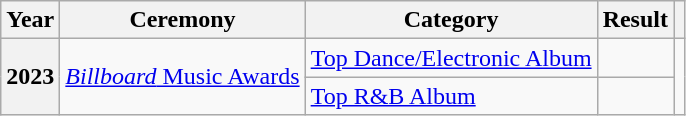<table class="wikitable sortable plainrowheaders" style="border:none; margin:0;">
<tr>
<th scope="col">Year</th>
<th scope="col">Ceremony</th>
<th scope="col">Category</th>
<th scope="col">Result</th>
<th scope="col" class="unsortable"></th>
</tr>
<tr>
<th scope="row" rowspan="2">2023</th>
<td rowspan="2"><a href='#'><em>Billboard</em> Music Awards</a></td>
<td><a href='#'>Top Dance/Electronic Album</a></td>
<td></td>
<td rowspan="2"></td>
</tr>
<tr>
<td><a href='#'>Top R&B Album</a></td>
<td></td>
</tr>
</table>
